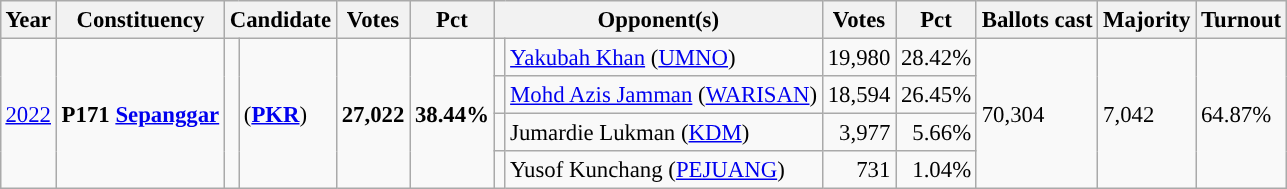<table class="wikitable" style="margin:0.5em ; font-size:95%">
<tr>
<th>Year</th>
<th>Constituency</th>
<th colspan=2>Candidate</th>
<th>Votes</th>
<th>Pct</th>
<th colspan=2>Opponent(s)</th>
<th>Votes</th>
<th>Pct</th>
<th>Ballots cast</th>
<th>Majority</th>
<th>Turnout</th>
</tr>
<tr>
<td rowspan="4"><a href='#'>2022</a></td>
<td rowspan="4"><strong>P171 <a href='#'>Sepanggar</a></strong></td>
<td rowspan="4" ></td>
<td rowspan="4"> (<a href='#'><strong>PKR</strong></a>)</td>
<td rowspan="4" align="right"><strong>27,022</strong></td>
<td rowspan="4"><strong>38.44%</strong></td>
<td></td>
<td><a href='#'>Yakubah Khan</a> (<a href='#'>UMNO</a>)</td>
<td align="right">19,980</td>
<td>28.42%</td>
<td rowspan="4">70,304</td>
<td rowspan="4">7,042</td>
<td rowspan="4">64.87%</td>
</tr>
<tr>
<td></td>
<td><a href='#'>Mohd Azis Jamman</a> (<a href='#'>WARISAN</a>)</td>
<td align="right">18,594</td>
<td align="right">26.45%</td>
</tr>
<tr>
<td></td>
<td>Jumardie Lukman (<a href='#'>KDM</a>)</td>
<td align="right">3,977</td>
<td align="right">5.66%</td>
</tr>
<tr>
<td></td>
<td>Yusof Kunchang (<a href='#'>PEJUANG</a>)</td>
<td align="right">731</td>
<td align="right">1.04%</td>
</tr>
</table>
